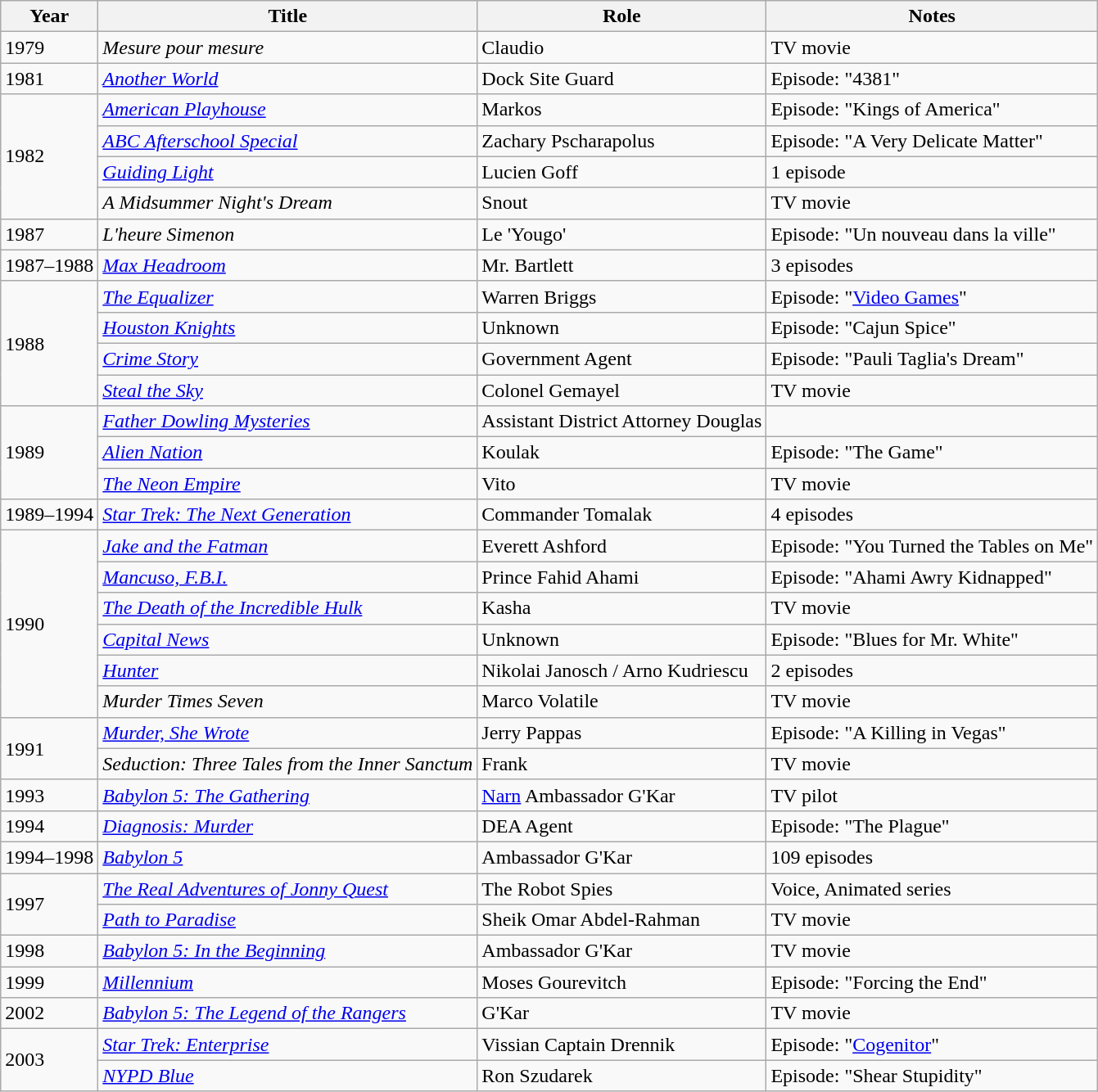<table class="wikitable sortable">
<tr>
<th>Year</th>
<th>Title</th>
<th>Role</th>
<th class="unsortable">Notes</th>
</tr>
<tr>
<td>1979</td>
<td><em>Mesure pour mesure</em></td>
<td>Claudio</td>
<td>TV movie</td>
</tr>
<tr>
<td>1981</td>
<td><em><a href='#'>Another World</a></em></td>
<td>Dock Site Guard</td>
<td>Episode: "4381"</td>
</tr>
<tr>
<td rowspan="4">1982</td>
<td><em><a href='#'>American Playhouse</a></em></td>
<td>Markos</td>
<td>Episode: "Kings of America"</td>
</tr>
<tr>
<td><em><a href='#'>ABC Afterschool Special</a></em></td>
<td>Zachary Pscharapolus</td>
<td>Episode: "A Very Delicate Matter"</td>
</tr>
<tr>
<td><em><a href='#'>Guiding Light</a></em></td>
<td>Lucien Goff</td>
<td>1 episode</td>
</tr>
<tr>
<td data-sort-value="Midsummer Night's Dream, A"><em>A Midsummer Night's Dream</em></td>
<td>Snout</td>
<td>TV movie</td>
</tr>
<tr>
<td>1987</td>
<td><em>L'heure Simenon</em></td>
<td>Le 'Yougo'</td>
<td>Episode: "Un nouveau dans la ville"</td>
</tr>
<tr>
<td>1987–1988</td>
<td><em><a href='#'>Max Headroom</a></em></td>
<td>Mr. Bartlett</td>
<td>3 episodes</td>
</tr>
<tr>
<td rowspan="4">1988</td>
<td data-sort-value="Equalizer, The"><em><a href='#'>The Equalizer</a></em></td>
<td>Warren Briggs</td>
<td>Episode: "<a href='#'>Video Games</a>"</td>
</tr>
<tr>
<td><em><a href='#'>Houston Knights</a></em></td>
<td>Unknown</td>
<td>Episode: "Cajun Spice"</td>
</tr>
<tr>
<td><em><a href='#'>Crime Story</a></em></td>
<td>Government Agent</td>
<td>Episode: "Pauli Taglia's Dream"</td>
</tr>
<tr>
<td><em><a href='#'>Steal the Sky</a></em></td>
<td>Colonel Gemayel</td>
<td>TV movie</td>
</tr>
<tr>
<td rowspan="3">1989</td>
<td><em><a href='#'>Father Dowling Mysteries</a></em></td>
<td>Assistant District Attorney Douglas</td>
<td></td>
</tr>
<tr>
<td><em><a href='#'>Alien Nation</a></em></td>
<td>Koulak</td>
<td>Episode: "The Game"</td>
</tr>
<tr>
<td data-sort-value="Neon Empire, The"><em><a href='#'>The Neon Empire</a></em></td>
<td>Vito</td>
<td>TV movie</td>
</tr>
<tr>
<td>1989–1994</td>
<td><em><a href='#'>Star Trek: The Next Generation</a></em></td>
<td>Commander Tomalak</td>
<td>4 episodes</td>
</tr>
<tr>
<td rowspan="6">1990</td>
<td><em><a href='#'>Jake and the Fatman</a></em></td>
<td>Everett Ashford</td>
<td>Episode: "You Turned the Tables on Me"</td>
</tr>
<tr>
<td><em><a href='#'>Mancuso, F.B.I.</a></em></td>
<td>Prince Fahid Ahami</td>
<td>Episode: "Ahami Awry Kidnapped"</td>
</tr>
<tr>
<td data-sort-value="Death of the Incredible Hulk, The"><em><a href='#'>The Death of the Incredible Hulk</a></em></td>
<td>Kasha</td>
<td>TV movie</td>
</tr>
<tr>
<td><em><a href='#'>Capital News</a></em></td>
<td>Unknown</td>
<td>Episode: "Blues for Mr. White"</td>
</tr>
<tr>
<td><em><a href='#'>Hunter</a></em></td>
<td>Nikolai Janosch / Arno Kudriescu</td>
<td>2 episodes</td>
</tr>
<tr>
<td><em>Murder Times Seven</em></td>
<td>Marco Volatile</td>
<td>TV movie</td>
</tr>
<tr>
<td rowspan="2">1991</td>
<td><em><a href='#'>Murder, She Wrote</a></em></td>
<td>Jerry Pappas</td>
<td>Episode: "A Killing in Vegas"</td>
</tr>
<tr>
<td><em>Seduction: Three Tales from the Inner Sanctum</em></td>
<td>Frank</td>
<td>TV movie</td>
</tr>
<tr>
<td>1993</td>
<td><em><a href='#'>Babylon 5: The Gathering</a></em></td>
<td><a href='#'>Narn</a> Ambassador G'Kar</td>
<td>TV pilot</td>
</tr>
<tr>
<td>1994</td>
<td><em><a href='#'>Diagnosis: Murder</a></em></td>
<td>DEA Agent</td>
<td>Episode: "The Plague"</td>
</tr>
<tr>
<td>1994–1998</td>
<td><em><a href='#'>Babylon 5</a></em></td>
<td>Ambassador G'Kar</td>
<td>109 episodes</td>
</tr>
<tr>
<td rowspan="2">1997</td>
<td data-sort-value="Real Adventures of Jonny Quest, The"><em><a href='#'>The Real Adventures of Jonny Quest</a></em></td>
<td>The Robot Spies</td>
<td>Voice, Animated series</td>
</tr>
<tr>
<td><em><a href='#'>Path to Paradise</a></em></td>
<td>Sheik Omar Abdel-Rahman</td>
<td>TV movie</td>
</tr>
<tr>
<td>1998</td>
<td><em><a href='#'>Babylon 5: In the Beginning</a></em></td>
<td>Ambassador G'Kar</td>
<td>TV movie</td>
</tr>
<tr>
<td>1999</td>
<td><em><a href='#'>Millennium</a></em></td>
<td>Moses Gourevitch</td>
<td>Episode: "Forcing the End"</td>
</tr>
<tr>
<td>2002</td>
<td><em><a href='#'>Babylon 5: The Legend of the Rangers</a></em></td>
<td>G'Kar</td>
<td>TV movie</td>
</tr>
<tr>
<td rowspan="2">2003</td>
<td><em><a href='#'>Star Trek: Enterprise</a></em></td>
<td>Vissian Captain Drennik</td>
<td>Episode: "<a href='#'>Cogenitor</a>"</td>
</tr>
<tr>
<td><em><a href='#'>NYPD Blue</a></em></td>
<td>Ron Szudarek</td>
<td>Episode: "Shear Stupidity"</td>
</tr>
</table>
